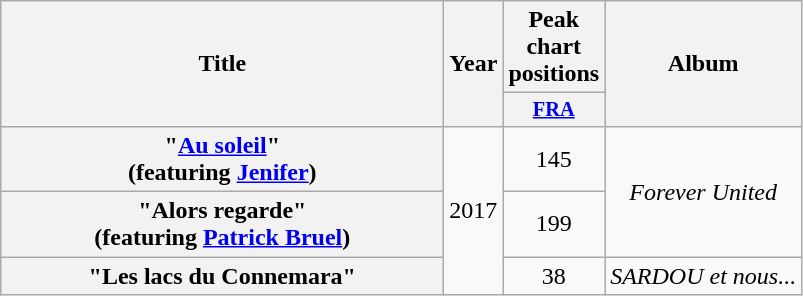<table class="wikitable plainrowheaders" style="text-align:center;">
<tr>
<th scope="col" rowspan="2" style="width:18em;">Title</th>
<th scope="col" rowspan="2" style="width:1em;">Year</th>
<th scope="col" colspan="1">Peak chart positions</th>
<th scope="col" rowspan="2">Album</th>
</tr>
<tr>
<th scope="col" style="width:3em;font-size:85%;"><a href='#'>FRA</a><br></th>
</tr>
<tr>
<th scope="row">"<a href='#'>Au soleil</a>"<br><span>(featuring <a href='#'>Jenifer</a>)</span></th>
<td rowspan="3">2017</td>
<td>145<br></td>
<td rowspan="2"><em>Forever United</em></td>
</tr>
<tr>
<th scope="row">"Alors regarde"<br><span>(featuring <a href='#'>Patrick Bruel</a>)</span></th>
<td>199<br></td>
</tr>
<tr>
<th scope="row">"Les lacs du Connemara"</th>
<td>38<br></td>
<td rowspan="1"><em>SARDOU et nous...</em></td>
</tr>
</table>
